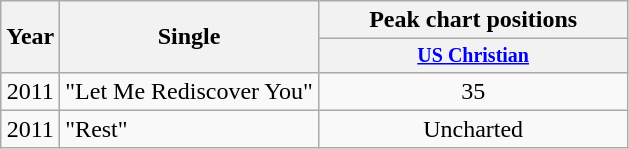<table class="wikitable" style="text-align:center;">
<tr>
<th rowspan=2>Year</th>
<th rowspan=2>Single</th>
<th colspan=6>Peak chart positions</th>
</tr>
<tr style="font-size:smaller;">
<th width=200><a href='#'>US Christian</a><br></th>
</tr>
<tr>
<td>2011</td>
<td align="left">"Let Me Rediscover You"</td>
<td>35</td>
</tr>
<tr>
<td>2011</td>
<td align="left">"Rest"</td>
<td>Uncharted</td>
</tr>
</table>
